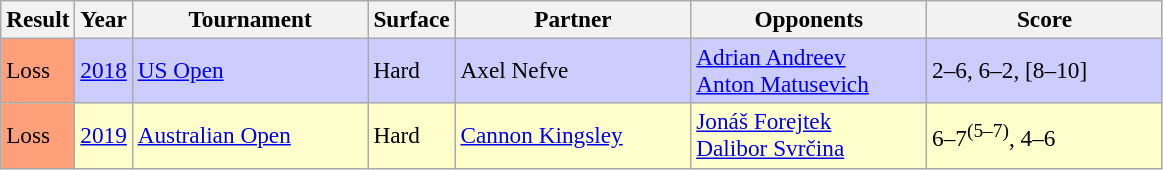<table class="sortable wikitable" style=font-size:97%>
<tr>
<th>Result</th>
<th>Year</th>
<th width=150>Tournament</th>
<th>Surface</th>
<th width=150>Partner</th>
<th width=150>Opponents</th>
<th width=150>Score</th>
</tr>
<tr style="background:#ccccff;">
<td bgcolor=ffa07a>Loss</td>
<td><a href='#'>2018</a></td>
<td><a href='#'>US Open</a></td>
<td>Hard</td>
<td> Axel Nefve</td>
<td> <a href='#'>Adrian Andreev</a> <br>  <a href='#'>Anton Matusevich</a></td>
<td>2–6, 6–2, [8–10]</td>
</tr>
<tr style="background:#ffc;">
<td bgcolor=ffa07a>Loss</td>
<td><a href='#'>2019</a></td>
<td><a href='#'>Australian Open</a></td>
<td>Hard</td>
<td> <a href='#'>Cannon Kingsley</a></td>
<td> <a href='#'>Jonáš Forejtek</a><br>  <a href='#'>Dalibor Svrčina</a></td>
<td>6–7<sup>(5–7)</sup>, 4–6</td>
</tr>
</table>
